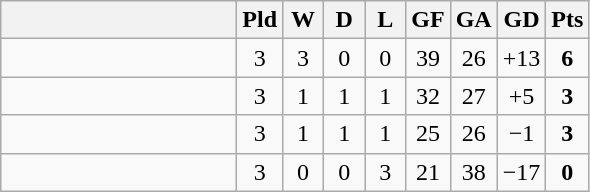<table class="wikitable" style="text-align:center;">
<tr>
<th width=150></th>
<th width=20>Pld</th>
<th width=20>W</th>
<th width=20>D</th>
<th width=20>L</th>
<th width=20>GF</th>
<th width=20>GA</th>
<th width=20>GD</th>
<th width=20>Pts</th>
</tr>
<tr>
<td align="left"></td>
<td>3</td>
<td>3</td>
<td>0</td>
<td>0</td>
<td>39</td>
<td>26</td>
<td>+13</td>
<td><strong>6</strong></td>
</tr>
<tr>
<td align="left"></td>
<td>3</td>
<td>1</td>
<td>1</td>
<td>1</td>
<td>32</td>
<td>27</td>
<td>+5</td>
<td><strong>3</strong></td>
</tr>
<tr>
<td align="left"></td>
<td>3</td>
<td>1</td>
<td>1</td>
<td>1</td>
<td>25</td>
<td>26</td>
<td>−1</td>
<td><strong>3</strong></td>
</tr>
<tr>
<td align="left"></td>
<td>3</td>
<td>0</td>
<td>0</td>
<td>3</td>
<td>21</td>
<td>38</td>
<td>−17</td>
<td><strong>0</strong></td>
</tr>
</table>
